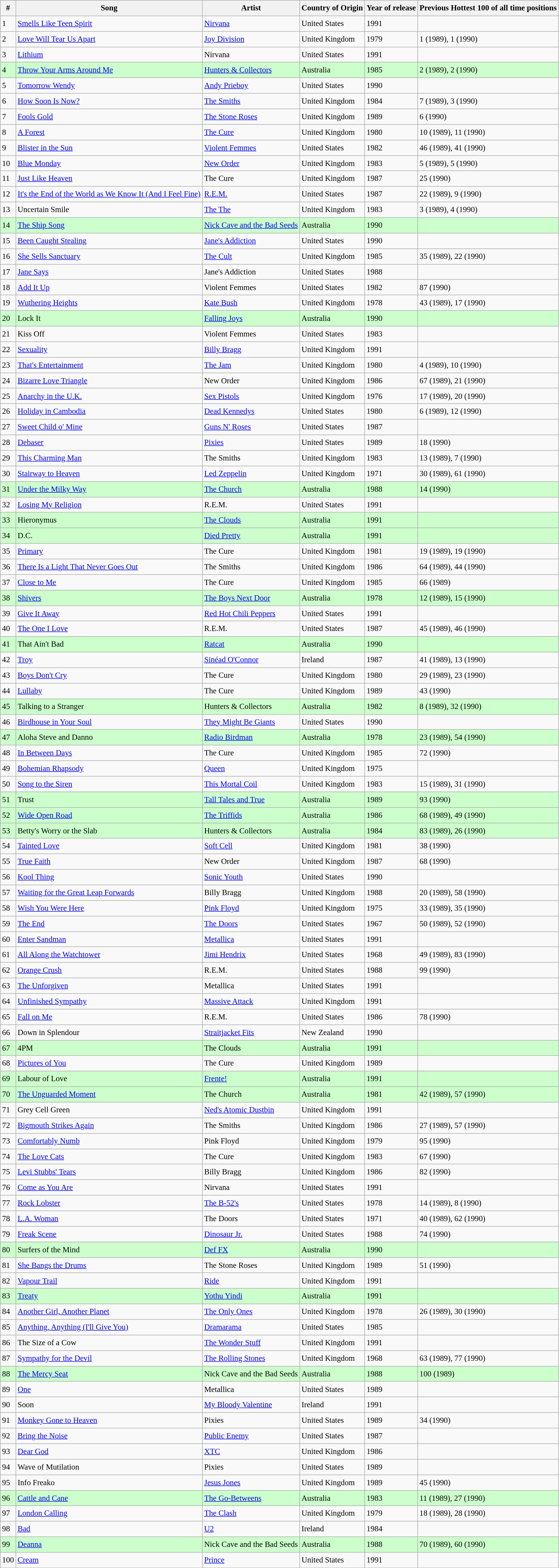<table class="wikitable sortable" style="font-size:0.95em;line-height:1.5em;">
<tr>
<th>#</th>
<th>Song</th>
<th>Artist</th>
<th>Country of Origin</th>
<th>Year of release</th>
<th>Previous Hottest 100 of all time positions</th>
</tr>
<tr>
<td>1</td>
<td><a href='#'>Smells Like Teen Spirit</a></td>
<td><a href='#'>Nirvana</a></td>
<td>United States</td>
<td>1991</td>
<td></td>
</tr>
<tr>
<td>2</td>
<td><a href='#'>Love Will Tear Us Apart</a></td>
<td><a href='#'>Joy Division</a></td>
<td>United Kingdom</td>
<td>1979</td>
<td>1 (1989), 1 (1990)</td>
</tr>
<tr>
<td>3</td>
<td><a href='#'>Lithium</a></td>
<td>Nirvana</td>
<td>United States</td>
<td>1991</td>
<td></td>
</tr>
<tr style="background:#ccffcc">
<td>4</td>
<td><a href='#'>Throw Your Arms Around Me</a></td>
<td><a href='#'>Hunters & Collectors</a></td>
<td>Australia</td>
<td>1985</td>
<td>2 (1989), 2 (1990)</td>
</tr>
<tr>
<td>5</td>
<td><a href='#'>Tomorrow Wendy</a></td>
<td><a href='#'>Andy Prieboy</a></td>
<td>United States</td>
<td>1990</td>
<td></td>
</tr>
<tr>
<td>6</td>
<td><a href='#'>How Soon Is Now?</a></td>
<td><a href='#'>The Smiths</a></td>
<td>United Kingdom</td>
<td>1984</td>
<td>7 (1989), 3 (1990)</td>
</tr>
<tr>
<td>7</td>
<td><a href='#'>Fools Gold</a></td>
<td><a href='#'>The Stone Roses</a></td>
<td>United Kingdom</td>
<td>1989</td>
<td>6 (1990)</td>
</tr>
<tr>
<td>8</td>
<td><a href='#'>A Forest</a></td>
<td><a href='#'>The Cure</a></td>
<td>United Kingdom</td>
<td>1980</td>
<td>10 (1989), 11 (1990)</td>
</tr>
<tr>
<td>9</td>
<td><a href='#'>Blister in the Sun</a></td>
<td><a href='#'>Violent Femmes</a></td>
<td>United States</td>
<td>1982</td>
<td>46 (1989), 41 (1990)</td>
</tr>
<tr>
<td>10</td>
<td><a href='#'>Blue Monday</a></td>
<td><a href='#'>New Order</a></td>
<td>United Kingdom</td>
<td>1983</td>
<td>5 (1989), 5 (1990)</td>
</tr>
<tr>
<td>11</td>
<td><a href='#'>Just Like Heaven</a></td>
<td>The Cure</td>
<td>United Kingdom</td>
<td>1987</td>
<td>25 (1990)</td>
</tr>
<tr>
<td>12</td>
<td><a href='#'>It's the End of the World as We Know It (And I Feel Fine)</a></td>
<td><a href='#'>R.E.M.</a></td>
<td>United States</td>
<td>1987</td>
<td>22 (1989), 9 (1990)</td>
</tr>
<tr>
<td>13</td>
<td>Uncertain Smile</td>
<td><a href='#'>The The</a></td>
<td>United Kingdom</td>
<td>1983</td>
<td>3 (1989), 4 (1990)</td>
</tr>
<tr style="background:#ccffcc">
<td>14</td>
<td><a href='#'>The Ship Song</a></td>
<td><a href='#'>Nick Cave and the Bad Seeds</a></td>
<td>Australia</td>
<td>1990</td>
<td></td>
</tr>
<tr>
<td>15</td>
<td><a href='#'>Been Caught Stealing</a></td>
<td><a href='#'>Jane's Addiction</a></td>
<td>United States</td>
<td>1990</td>
<td></td>
</tr>
<tr>
<td>16</td>
<td><a href='#'>She Sells Sanctuary</a></td>
<td><a href='#'>The Cult</a></td>
<td>United Kingdom</td>
<td>1985</td>
<td>35 (1989), 22 (1990)</td>
</tr>
<tr>
<td>17</td>
<td><a href='#'>Jane Says</a></td>
<td>Jane's Addiction</td>
<td>United States</td>
<td>1988</td>
<td></td>
</tr>
<tr>
<td>18</td>
<td><a href='#'>Add It Up</a></td>
<td>Violent Femmes</td>
<td>United States</td>
<td>1982</td>
<td>87 (1990)</td>
</tr>
<tr>
<td>19</td>
<td><a href='#'>Wuthering Heights</a></td>
<td><a href='#'>Kate Bush</a></td>
<td>United Kingdom</td>
<td>1978</td>
<td>43 (1989), 17 (1990)</td>
</tr>
<tr style="background:#ccffcc">
<td>20</td>
<td>Lock It</td>
<td><a href='#'>Falling Joys</a></td>
<td>Australia</td>
<td>1990</td>
<td></td>
</tr>
<tr>
<td>21</td>
<td>Kiss Off</td>
<td>Violent Femmes</td>
<td>United States</td>
<td>1983</td>
<td></td>
</tr>
<tr>
<td>22</td>
<td><a href='#'>Sexuality</a></td>
<td><a href='#'>Billy Bragg</a></td>
<td>United Kingdom</td>
<td>1991</td>
<td></td>
</tr>
<tr>
<td>23</td>
<td><a href='#'>That's Entertainment</a></td>
<td><a href='#'>The Jam</a></td>
<td>United Kingdom</td>
<td>1980</td>
<td>4 (1989), 10 (1990)</td>
</tr>
<tr>
<td>24</td>
<td><a href='#'>Bizarre Love Triangle</a></td>
<td>New Order</td>
<td>United Kingdom</td>
<td>1986</td>
<td>67 (1989), 21 (1990)</td>
</tr>
<tr>
<td>25</td>
<td><a href='#'>Anarchy in the U.K.</a></td>
<td><a href='#'>Sex Pistols</a></td>
<td>United Kingdom</td>
<td>1976</td>
<td>17 (1989), 20 (1990)</td>
</tr>
<tr>
<td>26</td>
<td><a href='#'>Holiday in Cambodia</a></td>
<td><a href='#'>Dead Kennedys</a></td>
<td>United States</td>
<td>1980</td>
<td>6 (1989), 12 (1990)</td>
</tr>
<tr>
<td>27</td>
<td><a href='#'>Sweet Child o' Mine</a></td>
<td><a href='#'>Guns N' Roses</a></td>
<td>United States</td>
<td>1987</td>
<td></td>
</tr>
<tr>
<td>28</td>
<td><a href='#'>Debaser</a></td>
<td><a href='#'>Pixies</a></td>
<td>United States</td>
<td>1989</td>
<td>18 (1990)</td>
</tr>
<tr>
<td>29</td>
<td><a href='#'>This Charming Man</a></td>
<td>The Smiths</td>
<td>United Kingdom</td>
<td>1983</td>
<td>13 (1989), 7 (1990)</td>
</tr>
<tr>
<td>30</td>
<td><a href='#'>Stairway to Heaven</a></td>
<td><a href='#'>Led Zeppelin</a></td>
<td>United Kingdom</td>
<td>1971</td>
<td>30 (1989), 61 (1990)</td>
</tr>
<tr style="background:#ccffcc">
<td>31</td>
<td><a href='#'>Under the Milky Way</a></td>
<td><a href='#'>The Church</a></td>
<td>Australia</td>
<td>1988</td>
<td>14 (1990)</td>
</tr>
<tr>
<td>32</td>
<td><a href='#'>Losing My Religion</a></td>
<td>R.E.M.</td>
<td>United States</td>
<td>1991</td>
<td></td>
</tr>
<tr style="background:#ccffcc">
<td>33</td>
<td>Hieronymus</td>
<td><a href='#'>The Clouds</a></td>
<td>Australia</td>
<td>1991</td>
<td></td>
</tr>
<tr style="background:#ccffcc">
<td>34</td>
<td>D.C.</td>
<td><a href='#'>Died Pretty</a></td>
<td>Australia</td>
<td>1991</td>
<td></td>
</tr>
<tr>
<td>35</td>
<td><a href='#'>Primary</a></td>
<td>The Cure</td>
<td>United Kingdom</td>
<td>1981</td>
<td>19 (1989), 19 (1990)</td>
</tr>
<tr>
<td>36</td>
<td><a href='#'>There Is a Light That Never Goes Out</a></td>
<td>The Smiths</td>
<td>United Kingdom</td>
<td>1986</td>
<td>64 (1989), 44 (1990)</td>
</tr>
<tr>
<td>37</td>
<td><a href='#'>Close to Me</a></td>
<td>The Cure</td>
<td>United Kingdom</td>
<td>1985</td>
<td>66 (1989)</td>
</tr>
<tr style="background:#ccffcc">
<td>38</td>
<td><a href='#'>Shivers</a></td>
<td><a href='#'>The Boys Next Door</a></td>
<td>Australia</td>
<td>1978</td>
<td>12 (1989), 15 (1990)</td>
</tr>
<tr>
<td>39</td>
<td><a href='#'>Give It Away</a></td>
<td><a href='#'>Red Hot Chili Peppers</a></td>
<td>United States</td>
<td>1991</td>
<td></td>
</tr>
<tr>
<td>40</td>
<td><a href='#'>The One I Love</a></td>
<td>R.E.M.</td>
<td>United States</td>
<td>1987</td>
<td>45 (1989), 46 (1990)</td>
</tr>
<tr style="background:#ccffcc">
<td>41</td>
<td>That Ain't Bad</td>
<td><a href='#'>Ratcat</a></td>
<td>Australia</td>
<td>1990</td>
<td></td>
</tr>
<tr>
<td>42</td>
<td><a href='#'>Troy</a></td>
<td><a href='#'>Sinéad O'Connor</a></td>
<td>Ireland</td>
<td>1987</td>
<td>41 (1989), 13 (1990)</td>
</tr>
<tr>
<td>43</td>
<td><a href='#'>Boys Don't Cry</a></td>
<td>The Cure</td>
<td>United Kingdom</td>
<td>1980</td>
<td>29 (1989), 23 (1990)</td>
</tr>
<tr>
<td>44</td>
<td><a href='#'>Lullaby</a></td>
<td>The Cure</td>
<td>United Kingdom</td>
<td>1989</td>
<td>43 (1990)</td>
</tr>
<tr style="background:#ccffcc">
<td>45</td>
<td>Talking to a Stranger</td>
<td>Hunters & Collectors</td>
<td>Australia</td>
<td>1982</td>
<td>8 (1989), 32 (1990)</td>
</tr>
<tr>
<td>46</td>
<td><a href='#'>Birdhouse in Your Soul</a></td>
<td><a href='#'>They Might Be Giants</a></td>
<td>United States</td>
<td>1990</td>
<td></td>
</tr>
<tr style="background:#ccffcc">
<td>47</td>
<td>Aloha Steve and Danno</td>
<td><a href='#'>Radio Birdman</a></td>
<td>Australia</td>
<td>1978</td>
<td>23 (1989), 54 (1990)</td>
</tr>
<tr>
<td>48</td>
<td><a href='#'>In Between Days</a></td>
<td>The Cure</td>
<td>United Kingdom</td>
<td>1985</td>
<td>72 (1990)</td>
</tr>
<tr>
<td>49</td>
<td><a href='#'>Bohemian Rhapsody</a></td>
<td><a href='#'>Queen</a></td>
<td>United Kingdom</td>
<td>1975</td>
<td></td>
</tr>
<tr>
<td>50</td>
<td><a href='#'>Song to the Siren</a></td>
<td><a href='#'>This Mortal Coil</a></td>
<td>United Kingdom</td>
<td>1983</td>
<td>15 (1989), 31 (1990)</td>
</tr>
<tr style="background:#ccffcc">
<td>51</td>
<td>Trust</td>
<td><a href='#'>Tall Tales and True</a></td>
<td>Australia</td>
<td>1989</td>
<td>93 (1990)</td>
</tr>
<tr style="background:#ccffcc">
<td>52</td>
<td><a href='#'>Wide Open Road</a></td>
<td><a href='#'>The Triffids</a></td>
<td>Australia</td>
<td>1986</td>
<td>68 (1989), 49 (1990)</td>
</tr>
<tr style="background:#ccffcc">
<td>53</td>
<td>Betty's Worry or the Slab</td>
<td>Hunters & Collectors</td>
<td>Australia</td>
<td>1984</td>
<td>83 (1989), 26 (1990)</td>
</tr>
<tr>
<td>54</td>
<td><a href='#'>Tainted Love</a></td>
<td><a href='#'>Soft Cell</a></td>
<td>United Kingdom</td>
<td>1981</td>
<td>38 (1990)</td>
</tr>
<tr>
<td>55</td>
<td><a href='#'>True Faith</a></td>
<td>New Order</td>
<td>United Kingdom</td>
<td>1987</td>
<td>68 (1990)</td>
</tr>
<tr>
<td>56</td>
<td><a href='#'>Kool Thing</a></td>
<td><a href='#'>Sonic Youth</a></td>
<td>United States</td>
<td>1990</td>
<td></td>
</tr>
<tr>
<td>57</td>
<td><a href='#'>Waiting for the Great Leap Forwards</a></td>
<td>Billy Bragg</td>
<td>United Kingdom</td>
<td>1988</td>
<td>20 (1989), 58 (1990)</td>
</tr>
<tr>
<td>58</td>
<td><a href='#'>Wish You Were Here</a></td>
<td><a href='#'>Pink Floyd</a></td>
<td>United Kingdom</td>
<td>1975</td>
<td>33 (1989), 35 (1990)</td>
</tr>
<tr>
<td>59</td>
<td><a href='#'>The End</a></td>
<td><a href='#'>The Doors</a></td>
<td>United States</td>
<td>1967</td>
<td>50 (1989), 52 (1990)</td>
</tr>
<tr>
<td>60</td>
<td><a href='#'>Enter Sandman</a></td>
<td><a href='#'>Metallica</a></td>
<td>United States</td>
<td>1991</td>
<td></td>
</tr>
<tr>
<td>61</td>
<td><a href='#'>All Along the Watchtower</a></td>
<td><a href='#'>Jimi Hendrix</a></td>
<td>United States</td>
<td>1968</td>
<td>49 (1989), 83 (1990)</td>
</tr>
<tr>
<td>62</td>
<td><a href='#'>Orange Crush</a></td>
<td>R.E.M.</td>
<td>United States</td>
<td>1988</td>
<td>99 (1990)</td>
</tr>
<tr>
<td>63</td>
<td><a href='#'>The Unforgiven</a></td>
<td>Metallica</td>
<td>United States</td>
<td>1991</td>
<td></td>
</tr>
<tr>
<td>64</td>
<td><a href='#'>Unfinished Sympathy</a></td>
<td><a href='#'>Massive Attack</a></td>
<td>United Kingdom</td>
<td>1991</td>
<td></td>
</tr>
<tr>
<td>65</td>
<td><a href='#'>Fall on Me</a></td>
<td>R.E.M.</td>
<td>United States</td>
<td>1986</td>
<td>78 (1990)</td>
</tr>
<tr>
<td>66</td>
<td>Down in Splendour</td>
<td><a href='#'>Straitjacket Fits</a></td>
<td>New Zealand</td>
<td>1990</td>
<td></td>
</tr>
<tr style="background:#ccffcc">
<td>67</td>
<td>4PM</td>
<td>The Clouds</td>
<td>Australia</td>
<td>1991</td>
<td></td>
</tr>
<tr>
<td>68</td>
<td><a href='#'>Pictures of You</a></td>
<td>The Cure</td>
<td>United Kingdom</td>
<td>1989</td>
<td></td>
</tr>
<tr style="background:#ccffcc">
<td>69</td>
<td>Labour of Love</td>
<td><a href='#'>Frente!</a></td>
<td>Australia</td>
<td>1991</td>
<td></td>
</tr>
<tr style="background:#ccffcc">
<td>70</td>
<td><a href='#'>The Unguarded Moment</a></td>
<td>The Church</td>
<td>Australia</td>
<td>1981</td>
<td>42 (1989), 57 (1990)</td>
</tr>
<tr>
<td>71</td>
<td>Grey Cell Green</td>
<td><a href='#'>Ned's Atomic Dustbin</a></td>
<td>United Kingdom</td>
<td>1991</td>
<td></td>
</tr>
<tr>
<td>72</td>
<td><a href='#'>Bigmouth Strikes Again</a></td>
<td>The Smiths</td>
<td>United Kingdom</td>
<td>1986</td>
<td>27 (1989), 57 (1990)</td>
</tr>
<tr>
<td>73</td>
<td><a href='#'>Comfortably Numb</a></td>
<td>Pink Floyd</td>
<td>United Kingdom</td>
<td>1979</td>
<td>95 (1990)</td>
</tr>
<tr>
<td>74</td>
<td><a href='#'>The Love Cats</a></td>
<td>The Cure</td>
<td>United Kingdom</td>
<td>1983</td>
<td>67 (1990)</td>
</tr>
<tr>
<td>75</td>
<td><a href='#'>Levi Stubbs' Tears</a></td>
<td>Billy Bragg</td>
<td>United Kingdom</td>
<td>1986</td>
<td>82 (1990)</td>
</tr>
<tr>
<td>76</td>
<td><a href='#'>Come as You Are</a></td>
<td>Nirvana</td>
<td>United States</td>
<td>1991</td>
<td></td>
</tr>
<tr>
<td>77</td>
<td><a href='#'>Rock Lobster</a></td>
<td><a href='#'>The B-52's</a></td>
<td>United States</td>
<td>1978</td>
<td>14 (1989), 8 (1990)</td>
</tr>
<tr>
<td>78</td>
<td><a href='#'>L.A. Woman</a></td>
<td>The Doors</td>
<td>United States</td>
<td>1971</td>
<td>40 (1989), 62 (1990)</td>
</tr>
<tr>
<td>79</td>
<td><a href='#'>Freak Scene</a></td>
<td><a href='#'>Dinosaur Jr.</a></td>
<td>United States</td>
<td>1988</td>
<td>74 (1990)</td>
</tr>
<tr style="background:#ccffcc">
<td>80</td>
<td>Surfers of the Mind</td>
<td><a href='#'>Def FX</a></td>
<td>Australia</td>
<td>1990</td>
<td></td>
</tr>
<tr>
<td>81</td>
<td><a href='#'>She Bangs the Drums</a></td>
<td>The Stone Roses</td>
<td>United Kingdom</td>
<td>1989</td>
<td>51 (1990)</td>
</tr>
<tr>
<td>82</td>
<td><a href='#'>Vapour Trail</a></td>
<td><a href='#'>Ride</a></td>
<td>United Kingdom</td>
<td>1991</td>
<td></td>
</tr>
<tr style="background:#ccffcc">
<td>83</td>
<td><a href='#'>Treaty</a></td>
<td><a href='#'>Yothu Yindi</a></td>
<td>Australia</td>
<td>1991</td>
<td></td>
</tr>
<tr>
<td>84</td>
<td><a href='#'>Another Girl, Another Planet</a></td>
<td><a href='#'>The Only Ones</a></td>
<td>United Kingdom</td>
<td>1978</td>
<td>26 (1989), 30 (1990)</td>
</tr>
<tr>
<td>85</td>
<td><a href='#'>Anything, Anything (I'll Give You)</a></td>
<td><a href='#'>Dramarama</a></td>
<td>United States</td>
<td>1985</td>
<td></td>
</tr>
<tr>
<td>86</td>
<td>The Size of a Cow</td>
<td><a href='#'>The Wonder Stuff</a></td>
<td>United Kingdom</td>
<td>1991</td>
<td></td>
</tr>
<tr>
<td>87</td>
<td><a href='#'>Sympathy for the Devil</a></td>
<td><a href='#'>The Rolling Stones</a></td>
<td>United Kingdom</td>
<td>1968</td>
<td>63 (1989), 77 (1990)</td>
</tr>
<tr style="background:#ccffcc">
<td>88</td>
<td><a href='#'>The Mercy Seat</a></td>
<td>Nick Cave and the Bad Seeds</td>
<td>Australia</td>
<td>1988</td>
<td>100 (1989)</td>
</tr>
<tr>
<td>89</td>
<td><a href='#'>One</a></td>
<td>Metallica</td>
<td>United States</td>
<td>1989</td>
<td></td>
</tr>
<tr>
<td>90</td>
<td>Soon</td>
<td><a href='#'>My Bloody Valentine</a></td>
<td>Ireland</td>
<td>1991</td>
<td></td>
</tr>
<tr>
<td>91</td>
<td><a href='#'>Monkey Gone to Heaven</a></td>
<td>Pixies</td>
<td>United States</td>
<td>1989</td>
<td>34 (1990)</td>
</tr>
<tr>
<td>92</td>
<td><a href='#'>Bring the Noise</a></td>
<td><a href='#'>Public Enemy</a></td>
<td>United States</td>
<td>1987</td>
<td></td>
</tr>
<tr>
<td>93</td>
<td><a href='#'>Dear God</a></td>
<td><a href='#'>XTC</a></td>
<td>United Kingdom</td>
<td>1986</td>
<td></td>
</tr>
<tr>
<td>94</td>
<td>Wave of Mutilation</td>
<td>Pixies</td>
<td>United States</td>
<td>1989</td>
<td></td>
</tr>
<tr>
<td>95</td>
<td>Info Freako</td>
<td><a href='#'>Jesus Jones</a></td>
<td>United Kingdom</td>
<td>1989</td>
<td>45 (1990)</td>
</tr>
<tr style="background:#ccffcc">
<td>96</td>
<td><a href='#'>Cattle and Cane</a></td>
<td><a href='#'>The Go-Betweens</a></td>
<td>Australia</td>
<td>1983</td>
<td>11 (1989), 27 (1990)</td>
</tr>
<tr>
<td>97</td>
<td><a href='#'>London Calling</a></td>
<td><a href='#'>The Clash</a></td>
<td>United Kingdom</td>
<td>1979</td>
<td>18 (1989), 28 (1990)</td>
</tr>
<tr>
<td>98</td>
<td><a href='#'>Bad</a></td>
<td><a href='#'>U2</a></td>
<td>Ireland</td>
<td>1984</td>
<td></td>
</tr>
<tr style="background:#ccffcc">
<td>99</td>
<td><a href='#'>Deanna</a></td>
<td>Nick Cave and the Bad Seeds</td>
<td>Australia</td>
<td>1988</td>
<td>70 (1989), 60 (1990)</td>
</tr>
<tr>
<td>100</td>
<td><a href='#'>Cream</a></td>
<td><a href='#'>Prince</a></td>
<td>United States</td>
<td>1991</td>
<td></td>
</tr>
</table>
